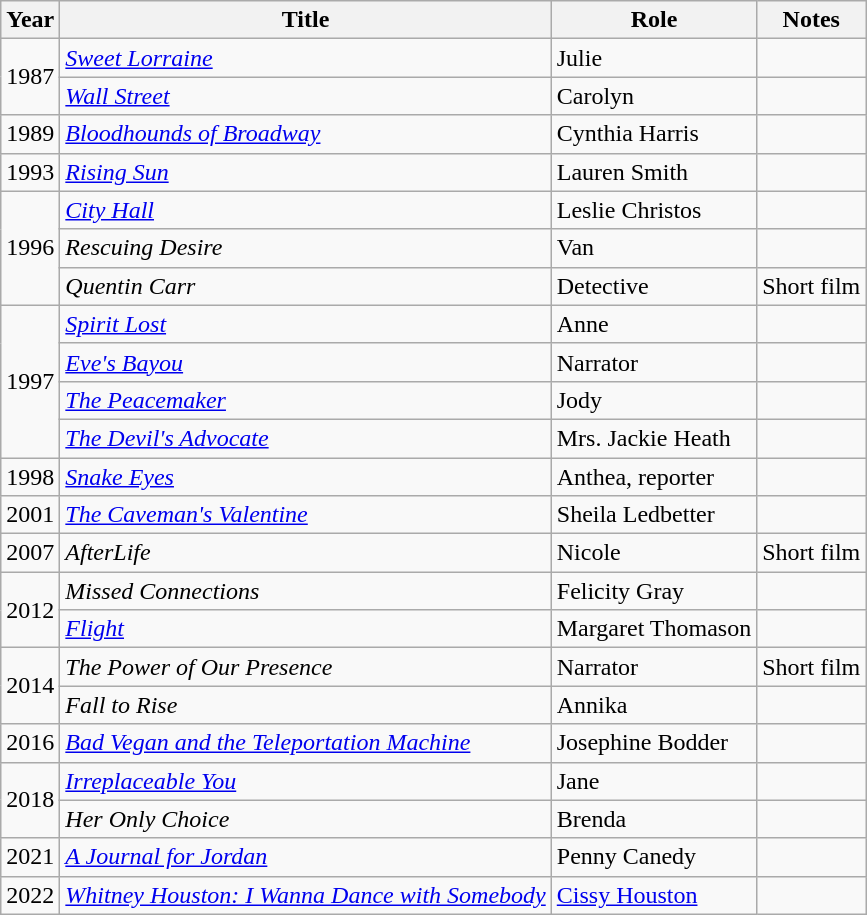<table class="wikitable sortable">
<tr>
<th>Year</th>
<th>Title</th>
<th>Role</th>
<th class="unsortable">Notes</th>
</tr>
<tr>
<td rowspan=2>1987</td>
<td><em><a href='#'>Sweet Lorraine</a></em></td>
<td>Julie</td>
<td></td>
</tr>
<tr>
<td><em><a href='#'>Wall Street</a></em></td>
<td>Carolyn</td>
<td></td>
</tr>
<tr>
<td>1989</td>
<td><em><a href='#'>Bloodhounds of Broadway</a></em></td>
<td>Cynthia Harris</td>
<td></td>
</tr>
<tr>
<td>1993</td>
<td><em><a href='#'>Rising Sun</a></em></td>
<td>Lauren Smith</td>
<td></td>
</tr>
<tr>
<td rowspan=3>1996</td>
<td><em><a href='#'>City Hall</a></em></td>
<td>Leslie Christos</td>
<td></td>
</tr>
<tr>
<td><em>Rescuing Desire</em></td>
<td>Van</td>
<td></td>
</tr>
<tr>
<td><em>Quentin Carr</em></td>
<td>Detective</td>
<td>Short film</td>
</tr>
<tr>
<td rowspan=4>1997</td>
<td><em><a href='#'>Spirit Lost</a></em></td>
<td>Anne</td>
<td></td>
</tr>
<tr>
<td><em><a href='#'>Eve's Bayou</a></em></td>
<td>Narrator</td>
<td></td>
</tr>
<tr>
<td><em><a href='#'>The Peacemaker</a></em></td>
<td>Jody</td>
<td></td>
</tr>
<tr>
<td><em><a href='#'>The Devil's Advocate</a></em></td>
<td>Mrs. Jackie Heath</td>
<td></td>
</tr>
<tr>
<td>1998</td>
<td><em><a href='#'>Snake Eyes</a></em></td>
<td>Anthea, reporter</td>
<td></td>
</tr>
<tr>
<td>2001</td>
<td><em><a href='#'>The Caveman's Valentine</a></em></td>
<td>Sheila Ledbetter</td>
<td></td>
</tr>
<tr>
<td>2007</td>
<td><em>AfterLife</em></td>
<td>Nicole</td>
<td>Short film</td>
</tr>
<tr>
<td rowspan=2>2012</td>
<td><em>Missed Connections</em></td>
<td>Felicity Gray</td>
<td></td>
</tr>
<tr>
<td><em><a href='#'>Flight</a></em></td>
<td>Margaret Thomason</td>
<td></td>
</tr>
<tr>
<td rowspan=2>2014</td>
<td><em>The Power of Our Presence</em></td>
<td>Narrator</td>
<td>Short film</td>
</tr>
<tr>
<td><em>Fall to Rise</em></td>
<td>Annika</td>
<td></td>
</tr>
<tr>
<td>2016</td>
<td><em><a href='#'>Bad Vegan and the Teleportation Machine</a></em></td>
<td>Josephine Bodder</td>
<td></td>
</tr>
<tr>
<td rowspan=2>2018</td>
<td><em><a href='#'>Irreplaceable You</a></em></td>
<td>Jane</td>
<td></td>
</tr>
<tr>
<td><em>Her Only Choice</em></td>
<td>Brenda</td>
<td></td>
</tr>
<tr>
<td>2021</td>
<td><em><a href='#'>A Journal for Jordan</a></em></td>
<td>Penny Canedy</td>
<td></td>
</tr>
<tr>
<td>2022</td>
<td><em><a href='#'>Whitney Houston: I Wanna Dance with Somebody</a></em></td>
<td><a href='#'>Cissy Houston</a></td>
<td></td>
</tr>
</table>
